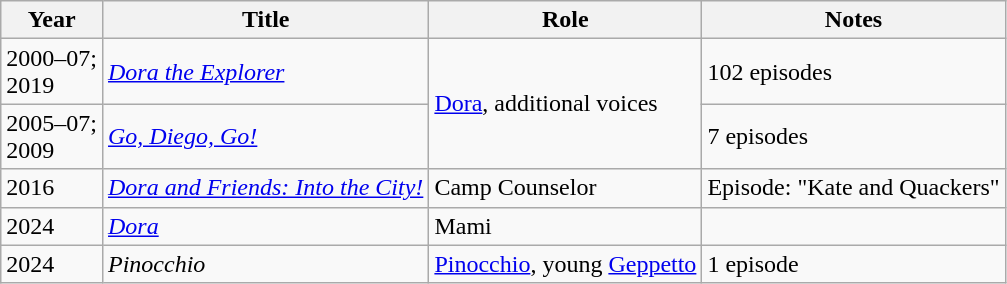<table class="wikitable sortable">
<tr>
<th>Year</th>
<th>Title</th>
<th>Role</th>
<th>Notes</th>
</tr>
<tr>
<td>2000–07;<br>2019</td>
<td><em><a href='#'>Dora the Explorer</a></em></td>
<td rowspan="2"><a href='#'>Dora</a>, additional voices</td>
<td>102 episodes</td>
</tr>
<tr>
<td>2005–07;<br>2009</td>
<td><em><a href='#'>Go, Diego, Go!</a></em></td>
<td>7 episodes</td>
</tr>
<tr>
<td>2016</td>
<td><em><a href='#'>Dora and Friends: Into the City!</a></em></td>
<td>Camp Counselor</td>
<td>Episode: "Kate and Quackers"</td>
</tr>
<tr>
<td>2024</td>
<td><em><a href='#'>Dora</a></em></td>
<td>Mami</td>
<td></td>
</tr>
<tr>
<td>2024</td>
<td><em>Pinocchio</em></td>
<td><a href='#'>Pinocchio</a>, young <a href='#'>Geppetto</a></td>
<td>1 episode</td>
</tr>
</table>
